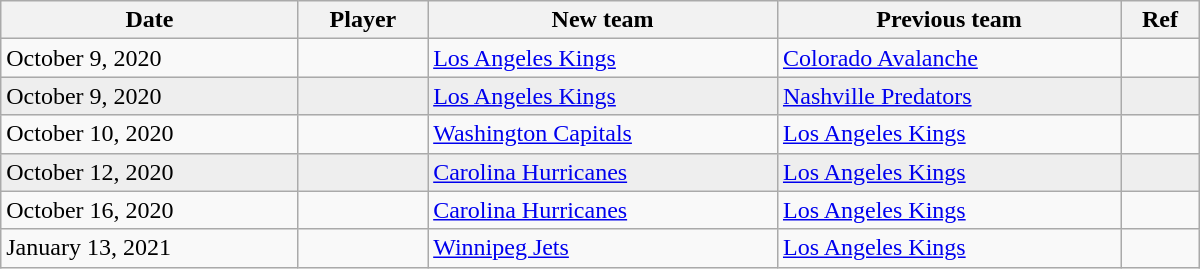<table class="wikitable sortable" style="border:1px solid #999999; width:800px;">
<tr>
<th>Date</th>
<th>Player</th>
<th>New team</th>
<th>Previous team</th>
<th>Ref</th>
</tr>
<tr>
<td>October 9, 2020</td>
<td></td>
<td><a href='#'>Los Angeles Kings</a></td>
<td><a href='#'>Colorado Avalanche</a></td>
<td></td>
</tr>
<tr bgcolor="eeeeee">
<td>October 9, 2020</td>
<td></td>
<td><a href='#'>Los Angeles Kings</a></td>
<td><a href='#'>Nashville Predators</a></td>
<td></td>
</tr>
<tr>
<td>October 10, 2020</td>
<td></td>
<td><a href='#'>Washington Capitals</a></td>
<td><a href='#'>Los Angeles Kings</a></td>
<td></td>
</tr>
<tr bgcolor="eeeeee">
<td>October 12, 2020</td>
<td></td>
<td><a href='#'>Carolina Hurricanes</a></td>
<td><a href='#'>Los Angeles Kings</a></td>
<td></td>
</tr>
<tr>
<td>October 16, 2020</td>
<td></td>
<td><a href='#'>Carolina Hurricanes</a></td>
<td><a href='#'>Los Angeles Kings</a></td>
<td></td>
</tr>
<tr>
<td>January 13, 2021</td>
<td></td>
<td><a href='#'>Winnipeg Jets</a></td>
<td><a href='#'>Los Angeles Kings</a></td>
<td></td>
</tr>
</table>
